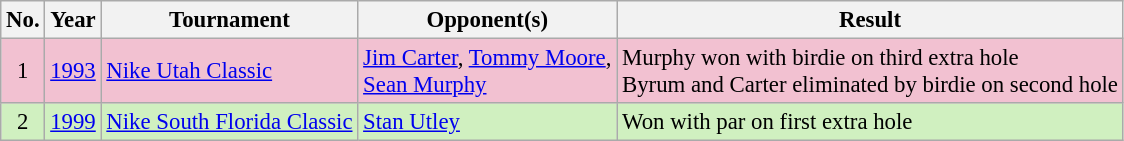<table class="wikitable" style="font-size:95%;">
<tr>
<th>No.</th>
<th>Year</th>
<th>Tournament</th>
<th>Opponent(s)</th>
<th>Result</th>
</tr>
<tr style="background:#F2C1D1;">
<td align=center>1</td>
<td><a href='#'>1993</a></td>
<td><a href='#'>Nike Utah Classic</a></td>
<td> <a href='#'>Jim Carter</a>,  <a href='#'>Tommy Moore</a>,<br> <a href='#'>Sean Murphy</a></td>
<td>Murphy won with birdie on third extra hole<br>Byrum and Carter eliminated by birdie on second hole</td>
</tr>
<tr style="background:#D0F0C0;">
<td align=center>2</td>
<td><a href='#'>1999</a></td>
<td><a href='#'>Nike South Florida Classic</a></td>
<td> <a href='#'>Stan Utley</a></td>
<td>Won with par on first extra hole</td>
</tr>
</table>
